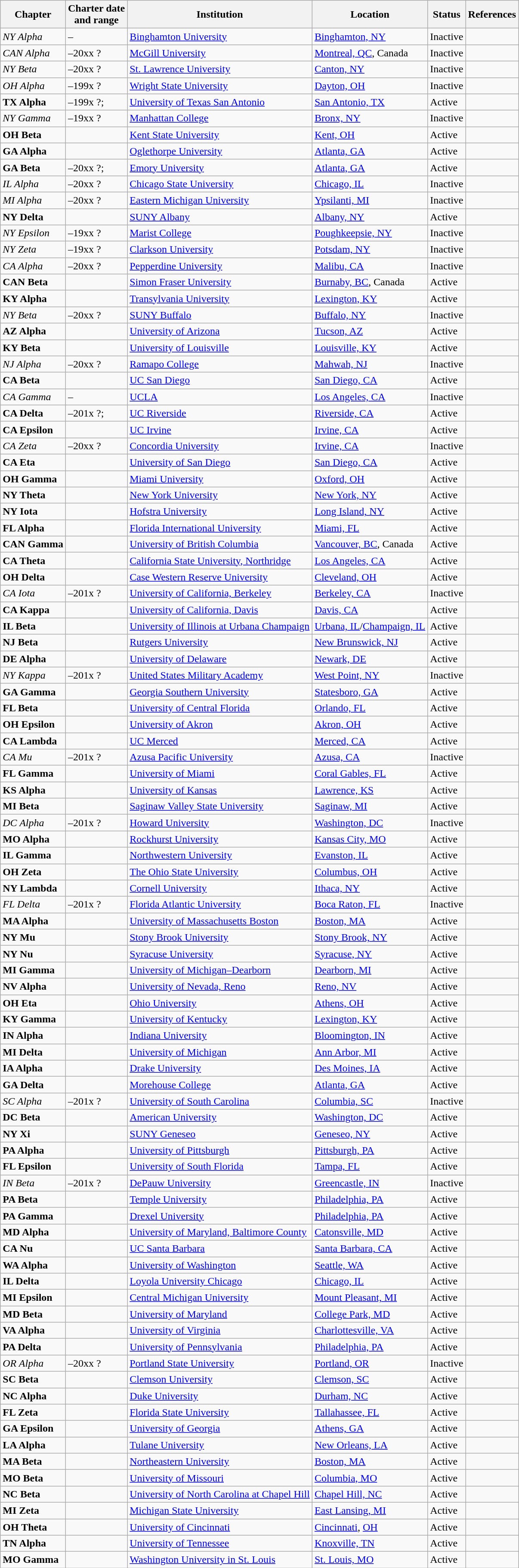<table class="wikitable sortable">
<tr>
<th>Chapter</th>
<th>Charter date<br>and range</th>
<th>Institution</th>
<th>Location</th>
<th>Status</th>
<th>References</th>
</tr>
<tr>
<td><em>NY Alpha</em></td>
<td>–</td>
<td><a href='#'>Binghamton University</a></td>
<td><a href='#'>Binghamton, NY</a></td>
<td>Inactive</td>
<td></td>
</tr>
<tr>
<td><em>CAN Alpha</em></td>
<td>–20xx ?</td>
<td><a href='#'>McGill University</a></td>
<td><a href='#'>Montreal, QC</a>, Canada</td>
<td>Inactive</td>
<td></td>
</tr>
<tr>
<td><em>NY Beta</em></td>
<td>–20xx ?</td>
<td><a href='#'>St. Lawrence University</a></td>
<td><a href='#'>Canton, NY</a></td>
<td>Inactive</td>
<td></td>
</tr>
<tr>
<td><em>OH Alpha</em></td>
<td>–199x ?</td>
<td><a href='#'>Wright State University</a></td>
<td><a href='#'>Dayton, OH</a></td>
<td>Inactive</td>
<td></td>
</tr>
<tr>
<td><strong>TX Alpha</strong></td>
<td>–199x ?; </td>
<td><a href='#'>University of Texas San Antonio</a></td>
<td><a href='#'>San Antonio, TX</a></td>
<td>Active</td>
<td></td>
</tr>
<tr>
<td><em>NY Gamma</em></td>
<td>–19xx ?</td>
<td><a href='#'>Manhattan College</a></td>
<td><a href='#'>Bronx, NY</a></td>
<td>Inactive</td>
<td></td>
</tr>
<tr>
<td><strong>OH Beta</strong></td>
<td></td>
<td><a href='#'>Kent State University</a></td>
<td><a href='#'>Kent, OH</a></td>
<td>Active</td>
<td></td>
</tr>
<tr>
<td><strong>GA Alpha</strong></td>
<td></td>
<td><a href='#'>Oglethorpe University</a></td>
<td><a href='#'>Atlanta, GA</a></td>
<td>Active</td>
<td></td>
</tr>
<tr>
<td><strong>GA Beta</strong></td>
<td>–20xx ?; </td>
<td><a href='#'>Emory University</a></td>
<td><a href='#'>Atlanta, GA</a></td>
<td>Active</td>
<td></td>
</tr>
<tr>
<td><em>IL Alpha</em></td>
<td>–20xx ?</td>
<td><a href='#'>Chicago State University</a></td>
<td><a href='#'>Chicago, IL</a></td>
<td>Inactive</td>
<td></td>
</tr>
<tr>
<td><em>MI Alpha</em></td>
<td>–20xx ?</td>
<td><a href='#'>Eastern Michigan University</a></td>
<td><a href='#'>Ypsilanti, MI</a></td>
<td>Inactive</td>
<td></td>
</tr>
<tr>
<td><strong>NY Delta</strong></td>
<td></td>
<td><a href='#'>SUNY Albany</a></td>
<td><a href='#'>Albany, NY</a></td>
<td>Active</td>
<td></td>
</tr>
<tr>
<td><em>NY Epsilon</em></td>
<td>–19xx ?</td>
<td><a href='#'>Marist College</a></td>
<td><a href='#'>Poughkeepsie, NY</a></td>
<td>Inactive</td>
<td></td>
</tr>
<tr>
<td><em>NY Zeta</em></td>
<td>–19xx ?</td>
<td><a href='#'>Clarkson University</a></td>
<td><a href='#'>Potsdam, NY</a></td>
<td>Inactive</td>
<td></td>
</tr>
<tr>
<td><em>CA Alpha</em></td>
<td>–20xx ?</td>
<td><a href='#'>Pepperdine University</a></td>
<td><a href='#'>Malibu, CA</a></td>
<td>Inactive</td>
<td></td>
</tr>
<tr>
<td><strong>CAN Beta</strong></td>
<td></td>
<td><a href='#'>Simon Fraser University</a></td>
<td><a href='#'>Burnaby, BC</a>, Canada</td>
<td>Active</td>
<td></td>
</tr>
<tr>
<td><strong>KY Alpha</strong></td>
<td></td>
<td><a href='#'>Transylvania University</a></td>
<td><a href='#'>Lexington, KY</a></td>
<td>Active</td>
<td></td>
</tr>
<tr>
<td><em>NY Beta</em></td>
<td>–20xx ?</td>
<td><a href='#'>SUNY Buffalo</a></td>
<td><a href='#'>Buffalo, NY</a></td>
<td>Inactive</td>
<td></td>
</tr>
<tr>
<td><strong>AZ Alpha</strong></td>
<td></td>
<td><a href='#'>University of Arizona</a></td>
<td><a href='#'>Tucson, AZ</a></td>
<td>Active</td>
<td></td>
</tr>
<tr>
<td><strong>KY Beta</strong></td>
<td></td>
<td><a href='#'>University of Louisville</a></td>
<td><a href='#'>Louisville, KY</a></td>
<td>Active</td>
<td></td>
</tr>
<tr>
<td><em>NJ Alpha</em></td>
<td>–20xx ?</td>
<td><a href='#'>Ramapo College</a></td>
<td><a href='#'>Mahwah, NJ</a></td>
<td>Inactive</td>
<td></td>
</tr>
<tr>
<td><strong>CA Beta</strong></td>
<td></td>
<td><a href='#'>UC San Diego</a></td>
<td><a href='#'>San Diego, CA</a></td>
<td>Active</td>
<td></td>
</tr>
<tr>
<td><em>CA Gamma</em></td>
<td>–</td>
<td><a href='#'>UCLA</a></td>
<td><a href='#'>Los Angeles, CA</a></td>
<td>Inactive</td>
<td></td>
</tr>
<tr>
<td><strong>CA Delta</strong></td>
<td>–201x ?; </td>
<td><a href='#'>UC Riverside</a></td>
<td><a href='#'>Riverside, CA</a></td>
<td>Active</td>
<td></td>
</tr>
<tr>
<td><strong>CA Epsilon</strong></td>
<td></td>
<td><a href='#'>UC Irvine</a></td>
<td><a href='#'>Irvine, CA</a></td>
<td>Active</td>
<td></td>
</tr>
<tr>
<td><em>CA Zeta</em></td>
<td>–20xx ?</td>
<td><a href='#'>Concordia University</a></td>
<td><a href='#'>Irvine, CA</a></td>
<td>Inactive</td>
<td></td>
</tr>
<tr>
<td><strong>CA Eta</strong></td>
<td></td>
<td><a href='#'>University of San Diego</a></td>
<td><a href='#'>San Diego, CA</a></td>
<td>Active</td>
<td></td>
</tr>
<tr>
<td><strong>OH Gamma</strong></td>
<td></td>
<td><a href='#'>Miami University</a></td>
<td><a href='#'>Oxford, OH</a></td>
<td>Active</td>
<td></td>
</tr>
<tr>
<td><strong>NY Theta</strong></td>
<td></td>
<td><a href='#'>New York University</a></td>
<td><a href='#'>New York, NY</a></td>
<td>Active</td>
<td></td>
</tr>
<tr>
<td><strong>NY Iota</strong></td>
<td></td>
<td><a href='#'>Hofstra University</a></td>
<td><a href='#'>Long Island, NY</a></td>
<td>Active</td>
<td></td>
</tr>
<tr>
<td><strong>FL Alpha</strong></td>
<td></td>
<td><a href='#'>Florida International University</a></td>
<td><a href='#'>Miami, FL</a></td>
<td>Active</td>
<td></td>
</tr>
<tr>
<td><strong>CAN Gamma</strong></td>
<td></td>
<td><a href='#'>University of British Columbia</a></td>
<td><a href='#'>Vancouver, BC</a>, Canada</td>
<td>Active</td>
<td></td>
</tr>
<tr>
<td><strong>CA Theta</strong></td>
<td></td>
<td><a href='#'>California State University, Northridge</a></td>
<td><a href='#'>Los Angeles, CA</a></td>
<td>Active</td>
<td></td>
</tr>
<tr>
<td><strong>OH Delta</strong></td>
<td></td>
<td><a href='#'>Case Western Reserve University</a></td>
<td><a href='#'>Cleveland, OH</a></td>
<td>Active</td>
<td></td>
</tr>
<tr>
<td><em>CA Iota</em></td>
<td>–201x ?</td>
<td><a href='#'>University of California, Berkeley</a></td>
<td><a href='#'>Berkeley, CA</a></td>
<td>Inactive</td>
<td></td>
</tr>
<tr>
<td><strong>CA Kappa</strong></td>
<td></td>
<td><a href='#'>University of California, Davis</a></td>
<td><a href='#'>Davis, CA</a></td>
<td>Active</td>
<td></td>
</tr>
<tr>
<td><strong>IL Beta</strong></td>
<td></td>
<td><a href='#'>University of Illinois at Urbana Champaign</a></td>
<td><a href='#'>Urbana, IL</a>/<a href='#'>Champaign, IL</a></td>
<td>Active</td>
<td></td>
</tr>
<tr>
<td><strong>NJ Beta</strong></td>
<td></td>
<td><a href='#'>Rutgers University</a></td>
<td><a href='#'>New Brunswick, NJ</a></td>
<td>Active</td>
<td></td>
</tr>
<tr>
<td><strong>DE Alpha</strong></td>
<td></td>
<td><a href='#'>University of Delaware</a></td>
<td><a href='#'>Newark, DE</a></td>
<td>Active</td>
<td></td>
</tr>
<tr>
<td><em>NY Kappa</em></td>
<td>–201x ?</td>
<td><a href='#'>United States Military Academy</a></td>
<td><a href='#'>West Point, NY</a></td>
<td>Inactive</td>
<td></td>
</tr>
<tr>
<td><strong>GA Gamma</strong></td>
<td></td>
<td><a href='#'>Georgia Southern University</a></td>
<td><a href='#'>Statesboro, GA</a></td>
<td>Active</td>
<td></td>
</tr>
<tr>
<td><strong>FL Beta</strong></td>
<td></td>
<td><a href='#'>University of Central Florida</a></td>
<td><a href='#'>Orlando, FL</a></td>
<td>Active</td>
<td></td>
</tr>
<tr>
<td><strong>OH Epsilon</strong></td>
<td></td>
<td><a href='#'>University of Akron</a></td>
<td><a href='#'>Akron, OH</a></td>
<td>Active</td>
<td></td>
</tr>
<tr>
<td><strong>CA Lambda</strong></td>
<td></td>
<td><a href='#'>UC Merced</a></td>
<td><a href='#'>Merced, CA</a></td>
<td>Active</td>
<td></td>
</tr>
<tr>
<td><em>CA Mu</em></td>
<td>–201x ?</td>
<td><a href='#'>Azusa Pacific University</a></td>
<td><a href='#'>Azusa, CA</a></td>
<td>Inactive</td>
<td></td>
</tr>
<tr>
<td><strong>FL Gamma</strong></td>
<td></td>
<td><a href='#'>University of Miami</a></td>
<td><a href='#'>Coral Gables, FL</a></td>
<td>Active</td>
<td></td>
</tr>
<tr>
<td><strong>KS Alpha</strong></td>
<td></td>
<td><a href='#'>University of Kansas</a></td>
<td><a href='#'>Lawrence, KS</a></td>
<td>Active</td>
<td></td>
</tr>
<tr>
<td><strong>MI Beta</strong></td>
<td></td>
<td><a href='#'>Saginaw Valley State University</a></td>
<td><a href='#'>Saginaw, MI</a></td>
<td>Active</td>
<td></td>
</tr>
<tr>
<td><em>DC Alpha</em></td>
<td>–201x ?</td>
<td><a href='#'>Howard University</a></td>
<td><a href='#'>Washington, DC</a></td>
<td>Inactive</td>
<td></td>
</tr>
<tr>
<td><strong>MO Alpha</strong></td>
<td></td>
<td><a href='#'>Rockhurst University</a></td>
<td><a href='#'>Kansas City, MO</a></td>
<td>Active</td>
<td></td>
</tr>
<tr>
<td><strong>IL Gamma</strong></td>
<td></td>
<td><a href='#'>Northwestern University</a></td>
<td><a href='#'>Evanston, IL</a></td>
<td>Active</td>
<td></td>
</tr>
<tr>
<td><strong>OH Zeta</strong></td>
<td></td>
<td><a href='#'>The Ohio State University</a></td>
<td><a href='#'>Columbus, OH</a></td>
<td>Active</td>
<td></td>
</tr>
<tr>
<td><strong>NY Lambda</strong></td>
<td></td>
<td><a href='#'>Cornell University</a></td>
<td><a href='#'>Ithaca, NY</a></td>
<td>Active</td>
<td></td>
</tr>
<tr>
<td><em>FL Delta</em></td>
<td>–201x ?</td>
<td><a href='#'>Florida Atlantic University</a></td>
<td><a href='#'>Boca Raton, FL</a></td>
<td>Inactive</td>
<td></td>
</tr>
<tr>
<td><strong>MA Alpha</strong></td>
<td></td>
<td><a href='#'>University of Massachusetts Boston</a></td>
<td><a href='#'>Boston, MA</a></td>
<td>Active</td>
<td></td>
</tr>
<tr>
<td><strong>NY Mu</strong></td>
<td></td>
<td><a href='#'>Stony Brook University</a></td>
<td><a href='#'>Stony Brook, NY</a></td>
<td>Active</td>
<td></td>
</tr>
<tr>
<td><strong>NY Nu</strong></td>
<td></td>
<td><a href='#'>Syracuse University</a></td>
<td><a href='#'>Syracuse, NY</a></td>
<td>Active</td>
<td></td>
</tr>
<tr>
<td><strong>MI Gamma</strong></td>
<td></td>
<td><a href='#'>University of Michigan–Dearborn</a></td>
<td><a href='#'>Dearborn, MI</a></td>
<td>Active</td>
<td></td>
</tr>
<tr>
<td><strong>NV Alpha</strong></td>
<td></td>
<td><a href='#'>University of Nevada, Reno</a></td>
<td><a href='#'>Reno, NV</a></td>
<td>Active</td>
<td></td>
</tr>
<tr>
<td><strong>OH Eta</strong></td>
<td></td>
<td><a href='#'>Ohio University</a></td>
<td><a href='#'>Athens, OH</a></td>
<td>Active</td>
<td></td>
</tr>
<tr>
<td><strong>KY Gamma</strong></td>
<td></td>
<td><a href='#'>University of Kentucky</a></td>
<td><a href='#'>Lexington, KY</a></td>
<td>Active</td>
<td></td>
</tr>
<tr>
<td><strong>IN Alpha</strong></td>
<td></td>
<td><a href='#'>Indiana University</a></td>
<td><a href='#'>Bloomington, IN</a></td>
<td>Active</td>
<td></td>
</tr>
<tr>
<td><strong>MI Delta</strong></td>
<td></td>
<td><a href='#'>University of Michigan</a></td>
<td><a href='#'>Ann Arbor, MI</a></td>
<td>Active</td>
<td></td>
</tr>
<tr>
<td><strong>IA Alpha</strong></td>
<td></td>
<td><a href='#'>Drake University</a></td>
<td><a href='#'>Des Moines, IA</a></td>
<td>Active</td>
<td></td>
</tr>
<tr>
<td><strong>GA Delta</strong></td>
<td></td>
<td><a href='#'>Morehouse College</a></td>
<td><a href='#'>Atlanta, GA</a></td>
<td>Active</td>
<td></td>
</tr>
<tr>
<td><em>SC Alpha</em></td>
<td>–201x ?</td>
<td><a href='#'>University of South Carolina</a></td>
<td><a href='#'>Columbia, SC</a></td>
<td>Inactive</td>
<td></td>
</tr>
<tr>
<td><strong>DC Beta</strong></td>
<td></td>
<td><a href='#'>American University</a></td>
<td><a href='#'>Washington, DC</a></td>
<td>Active</td>
<td></td>
</tr>
<tr>
<td><strong>NY Xi</strong></td>
<td></td>
<td><a href='#'>SUNY Geneseo</a></td>
<td><a href='#'>Geneseo, NY</a></td>
<td>Active</td>
<td></td>
</tr>
<tr>
<td><strong>PA Alpha</strong></td>
<td></td>
<td><a href='#'>University of Pittsburgh</a></td>
<td><a href='#'>Pittsburgh, PA</a></td>
<td>Active</td>
<td></td>
</tr>
<tr>
<td><strong>FL Epsilon</strong></td>
<td></td>
<td><a href='#'>University of South Florida</a></td>
<td><a href='#'>Tampa, FL</a></td>
<td>Active</td>
<td></td>
</tr>
<tr>
<td><em>IN Beta</em></td>
<td>–201x ?</td>
<td><a href='#'>DePauw University</a></td>
<td><a href='#'>Greencastle, IN</a></td>
<td>Inactive</td>
<td></td>
</tr>
<tr>
<td><strong>PA Beta</strong></td>
<td></td>
<td><a href='#'>Temple University</a></td>
<td><a href='#'>Philadelphia, PA</a></td>
<td>Active</td>
<td></td>
</tr>
<tr>
<td><strong>PA Gamma</strong></td>
<td></td>
<td><a href='#'>Drexel University</a></td>
<td><a href='#'>Philadelphia, PA</a></td>
<td>Active</td>
<td></td>
</tr>
<tr>
<td><strong>MD Alpha</strong></td>
<td></td>
<td><a href='#'>University of Maryland, Baltimore County</a></td>
<td><a href='#'>Catonsville, MD</a></td>
<td>Active</td>
<td></td>
</tr>
<tr>
<td><strong>CA Nu</strong></td>
<td></td>
<td><a href='#'>UC Santa Barbara</a></td>
<td><a href='#'>Santa Barbara, CA</a></td>
<td>Active</td>
<td></td>
</tr>
<tr>
<td><strong>WA Alpha</strong></td>
<td></td>
<td><a href='#'>University of Washington</a></td>
<td><a href='#'>Seattle, WA</a></td>
<td>Active</td>
<td></td>
</tr>
<tr>
<td><strong>IL Delta</strong></td>
<td></td>
<td><a href='#'>Loyola University Chicago</a></td>
<td><a href='#'>Chicago, IL</a></td>
<td>Active</td>
<td></td>
</tr>
<tr>
<td><strong>MI Epsilon</strong></td>
<td></td>
<td><a href='#'>Central Michigan University</a></td>
<td><a href='#'>Mount Pleasant, MI</a></td>
<td>Active</td>
<td></td>
</tr>
<tr>
<td><strong>MD Beta</strong></td>
<td></td>
<td><a href='#'>University of Maryland</a></td>
<td><a href='#'>College Park, MD</a></td>
<td>Active</td>
<td></td>
</tr>
<tr>
<td><strong>VA Alpha</strong></td>
<td></td>
<td><a href='#'>University of Virginia</a></td>
<td><a href='#'>Charlottesville, VA</a></td>
<td>Active</td>
<td></td>
</tr>
<tr>
<td><strong>PA Delta</strong></td>
<td></td>
<td><a href='#'>University of Pennsylvania</a></td>
<td><a href='#'>Philadelphia, PA</a></td>
<td>Active</td>
<td></td>
</tr>
<tr>
<td><em>OR Alpha</em></td>
<td>–20xx ?</td>
<td><a href='#'>Portland State University</a></td>
<td><a href='#'>Portland, OR</a></td>
<td>Inactive</td>
<td></td>
</tr>
<tr>
<td><strong>SC Beta</strong></td>
<td></td>
<td><a href='#'>Clemson University</a></td>
<td><a href='#'>Clemson, SC</a></td>
<td>Active</td>
<td></td>
</tr>
<tr>
<td><strong>NC Alpha</strong></td>
<td></td>
<td><a href='#'>Duke University</a></td>
<td><a href='#'>Durham, NC</a></td>
<td>Active</td>
<td></td>
</tr>
<tr>
<td><strong>FL Zeta</strong></td>
<td></td>
<td><a href='#'>Florida State University</a></td>
<td><a href='#'>Tallahassee, FL</a></td>
<td>Active</td>
<td></td>
</tr>
<tr>
<td><strong>GA Epsilon</strong></td>
<td></td>
<td><a href='#'>University of Georgia</a></td>
<td><a href='#'>Athens, GA</a></td>
<td>Active</td>
<td></td>
</tr>
<tr>
<td><strong>LA Alpha</strong></td>
<td></td>
<td><a href='#'>Tulane University</a></td>
<td><a href='#'>New Orleans, LA</a></td>
<td>Active</td>
<td></td>
</tr>
<tr>
<td><strong>MA Beta</strong></td>
<td></td>
<td><a href='#'>Northeastern University</a></td>
<td><a href='#'>Boston, MA</a></td>
<td>Active</td>
<td></td>
</tr>
<tr>
<td><strong>MO Beta</strong></td>
<td></td>
<td><a href='#'>University of Missouri</a></td>
<td><a href='#'>Columbia, MO</a></td>
<td>Active</td>
<td></td>
</tr>
<tr>
<td><strong>NC Beta</strong></td>
<td></td>
<td><a href='#'>University of North Carolina at Chapel Hill</a></td>
<td><a href='#'>Chapel Hill, NC</a></td>
<td>Active</td>
<td></td>
</tr>
<tr>
<td><strong>MI Zeta</strong></td>
<td></td>
<td><a href='#'>Michigan State University</a></td>
<td><a href='#'>East Lansing, MI</a></td>
<td>Active</td>
<td></td>
</tr>
<tr>
<td><strong>OH Theta</strong></td>
<td></td>
<td><a href='#'>University of Cincinnati</a></td>
<td><a href='#'>Cincinnati</a>, <a href='#'>OH</a></td>
<td>Active</td>
<td></td>
</tr>
<tr>
<td><strong>TN Alpha</strong></td>
<td></td>
<td><a href='#'>University of Tennessee</a></td>
<td><a href='#'>Knoxville, TN</a></td>
<td>Active</td>
<td></td>
</tr>
<tr>
<td><strong>MO Gamma</strong></td>
<td></td>
<td><a href='#'>Washington University in St. Louis</a></td>
<td><a href='#'>St. Louis, MO</a></td>
<td>Active</td>
<td></td>
</tr>
</table>
